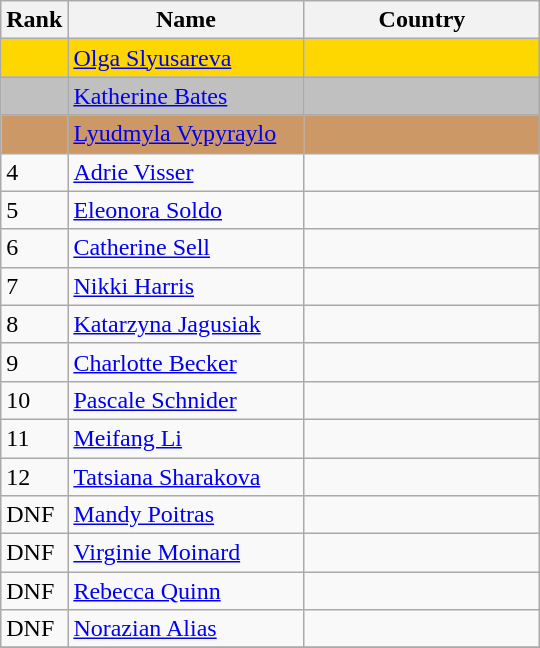<table class="wikitable">
<tr>
<th width=20>Rank</th>
<th width=150>Name</th>
<th width=150>Country</th>
</tr>
<tr bgcolor=gold>
<td></td>
<td><a href='#'>Olga Slyusareva</a></td>
<td></td>
</tr>
<tr bgcolor=silver>
<td></td>
<td><a href='#'>Katherine Bates</a></td>
<td></td>
</tr>
<tr bgcolor=cc9966>
<td></td>
<td><a href='#'>Lyudmyla Vypyraylo</a></td>
<td></td>
</tr>
<tr>
<td>4</td>
<td><a href='#'>Adrie Visser</a></td>
<td></td>
</tr>
<tr>
<td>5</td>
<td><a href='#'>Eleonora Soldo</a></td>
<td></td>
</tr>
<tr>
<td>6</td>
<td><a href='#'>Catherine Sell</a></td>
<td></td>
</tr>
<tr>
<td>7</td>
<td><a href='#'>Nikki Harris</a></td>
<td></td>
</tr>
<tr>
<td>8</td>
<td><a href='#'>Katarzyna Jagusiak</a></td>
<td></td>
</tr>
<tr>
<td>9</td>
<td><a href='#'>Charlotte Becker</a></td>
<td></td>
</tr>
<tr>
<td>10</td>
<td><a href='#'>Pascale Schnider</a></td>
<td></td>
</tr>
<tr>
<td>11</td>
<td><a href='#'>Meifang Li</a></td>
<td></td>
</tr>
<tr>
<td>12</td>
<td><a href='#'>Tatsiana Sharakova</a></td>
<td></td>
</tr>
<tr>
<td>DNF</td>
<td><a href='#'>Mandy Poitras</a></td>
<td></td>
</tr>
<tr>
<td>DNF</td>
<td><a href='#'>Virginie Moinard</a></td>
<td></td>
</tr>
<tr>
<td>DNF</td>
<td><a href='#'>Rebecca Quinn</a></td>
<td></td>
</tr>
<tr>
<td>DNF</td>
<td><a href='#'>Norazian Alias</a></td>
<td></td>
</tr>
<tr>
</tr>
</table>
